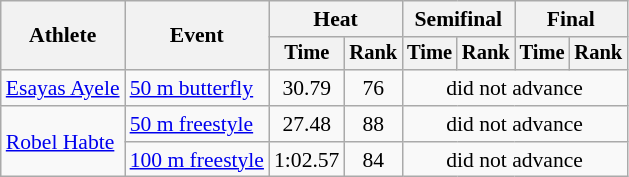<table class=wikitable style="font-size:90%">
<tr>
<th rowspan="2">Athlete</th>
<th rowspan="2">Event</th>
<th colspan="2">Heat</th>
<th colspan="2">Semifinal</th>
<th colspan="2">Final</th>
</tr>
<tr style="font-size:95%">
<th>Time</th>
<th>Rank</th>
<th>Time</th>
<th>Rank</th>
<th>Time</th>
<th>Rank</th>
</tr>
<tr align=center>
<td align=left><a href='#'>Esayas Ayele</a></td>
<td align=left><a href='#'>50 m butterfly</a></td>
<td>30.79</td>
<td>76</td>
<td colspan=4>did not advance</td>
</tr>
<tr align=center>
<td align=left rowspan=2><a href='#'>Robel Habte</a></td>
<td align=left><a href='#'>50 m freestyle</a></td>
<td>27.48</td>
<td>88</td>
<td colspan=4>did not advance</td>
</tr>
<tr align=center>
<td align=left><a href='#'>100 m freestyle</a></td>
<td>1:02.57</td>
<td>84</td>
<td colspan=4>did not advance</td>
</tr>
</table>
